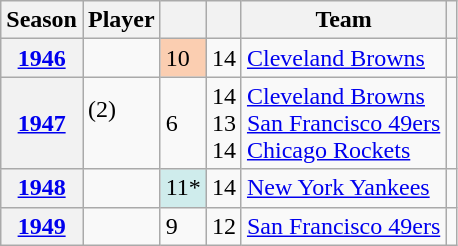<table class="plainrowheaders sortable wikitable">
<tr>
<th scope=col>Season</th>
<th scope=col>Player</th>
<th scope=col></th>
<th scope=col></th>
<th scope=col>Team</th>
<th scope=col class= "unsortable"></th>
</tr>
<tr>
<th scope=row><a href='#'>1946</a></th>
<td></td>
<td style="background-color:#FBCEB1">10</td>
<td>14</td>
<td><a href='#'>Cleveland Browns</a></td>
<td></td>
</tr>
<tr>
<th scope=row><a href='#'>1947</a></th>
<td> (2) <br>  <br> </td>
<td>6</td>
<td>14 <br> 13 <br> 14</td>
<td><a href='#'>Cleveland Browns</a> <br> <a href='#'>San Francisco 49ers</a> <br> <a href='#'>Chicago Rockets</a></td>
<td></td>
</tr>
<tr>
<th scope=row><a href='#'>1948</a></th>
<td></td>
<td style="background-color:#CFECEC">11*</td>
<td>14</td>
<td><a href='#'>New York Yankees</a></td>
<td></td>
</tr>
<tr>
<th scope=row><a href='#'>1949</a></th>
<td></td>
<td>9</td>
<td>12</td>
<td><a href='#'>San Francisco 49ers</a></td>
<td></td>
</tr>
</table>
